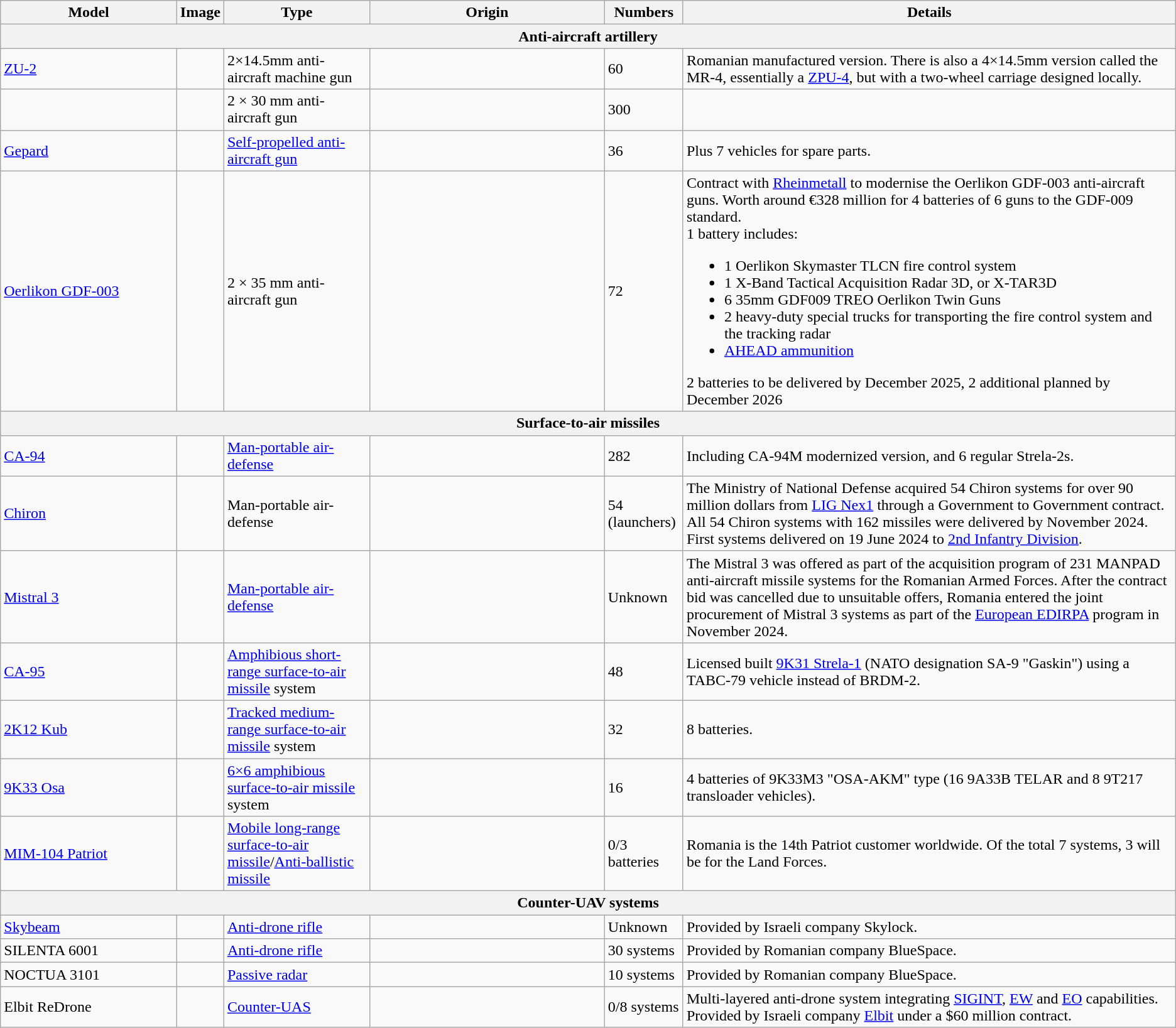<table class="wikitable">
<tr>
<th style="text-align:center; width:15%;">Model</th>
<th style="text-align:center;">Image</th>
<th style="text-align:center;">Type</th>
<th style="text-align:center; width:20%;">Origin</th>
<th style="text-align:center;">Numbers</th>
<th style="text-align:center;">Details</th>
</tr>
<tr>
<th colspan="6">Anti-aircraft artillery</th>
</tr>
<tr>
<td><a href='#'>ZU-2</a></td>
<td></td>
<td>2×14.5mm anti-aircraft machine gun</td>
<td></td>
<td>60</td>
<td>Romanian manufactured version. There is also a 4×14.5mm version called the MR-4, essentially a <a href='#'>ZPU-4</a>, but with a two-wheel carriage designed locally.</td>
</tr>
<tr>
<td></td>
<td></td>
<td>2 × 30 mm anti-aircraft gun</td>
<td></td>
<td>300</td>
<td></td>
</tr>
<tr>
<td><a href='#'>Gepard</a></td>
<td></td>
<td><a href='#'>Self-propelled anti-aircraft gun</a></td>
<td></td>
<td>36</td>
<td>Plus 7 vehicles for spare parts.</td>
</tr>
<tr>
<td><a href='#'>Oerlikon GDF-003</a></td>
<td></td>
<td>2 × 35 mm anti-aircraft gun</td>
<td></td>
<td>72</td>
<td>Contract with <a href='#'>Rheinmetall</a> to modernise the Oerlikon GDF-003 anti-aircraft guns. Worth around €328 million for 4 batteries of 6 guns to the GDF-009 standard.<br>1 battery includes:<ul><li>1 Oerlikon Skymaster TLCN fire control system</li><li>1 X-Band Tactical Acquisition Radar 3D, or X-TAR3D</li><li>6 35mm GDF009 TREO Oerlikon Twin Guns</li><li>2 heavy-duty special trucks for transporting the fire control system and the tracking radar</li><li><a href='#'>AHEAD ammunition</a></li></ul>2 batteries to be delivered by December 2025, 2 additional planned by December 2026</td>
</tr>
<tr>
<th colspan="6">Surface-to-air missiles</th>
</tr>
<tr>
<td><a href='#'>CA-94</a></td>
<td></td>
<td><a href='#'>Man-portable air-defense</a></td>
<td></td>
<td>282</td>
<td>Including CA-94M modernized version, and 6 regular Strela-2s.</td>
</tr>
<tr>
<td><a href='#'>Chiron</a></td>
<td></td>
<td>Man-portable air-defense</td>
<td></td>
<td>54 (launchers)</td>
<td>The Ministry of National Defense acquired 54 Chiron systems for over 90 million dollars from <a href='#'>LIG Nex1</a> through a Government to Government contract. All 54 Chiron systems with 162 missiles were delivered by November 2024. First systems delivered on 19 June 2024 to <a href='#'>2nd Infantry Division</a>.</td>
</tr>
<tr>
<td><a href='#'>Mistral 3</a></td>
<td></td>
<td><a href='#'>Man-portable air-defense</a></td>
<td></td>
<td>Unknown</td>
<td>The Mistral 3 was offered as part of the acquisition program of 231 MANPAD anti-aircraft missile systems for the Romanian Armed Forces. After the contract bid was cancelled due to unsuitable offers, Romania entered the joint procurement of Mistral 3 systems as part of the <a href='#'>European EDIRPA</a> program in November 2024.</td>
</tr>
<tr>
<td><a href='#'>CA-95</a></td>
<td></td>
<td><a href='#'>Amphibious short-range surface-to-air missile</a> system</td>
<td></td>
<td>48</td>
<td>Licensed built <a href='#'>9K31 Strela-1</a> (NATO designation SA-9 "Gaskin") using a TABC-79 vehicle instead of BRDM-2.</td>
</tr>
<tr>
<td><a href='#'>2K12 Kub</a></td>
<td></td>
<td><a href='#'>Tracked medium-range surface-to-air missile</a> system</td>
<td></td>
<td>32</td>
<td>8 batteries.</td>
</tr>
<tr>
<td><a href='#'>9K33 Osa</a></td>
<td></td>
<td><a href='#'>6×6 amphibious surface-to-air missile</a> system</td>
<td></td>
<td>16</td>
<td>4 batteries of 9K33M3 "OSA-AKM" type (16 9A33B TELAR and 8 9T217 transloader vehicles).</td>
</tr>
<tr>
<td><a href='#'>MIM-104 Patriot</a></td>
<td></td>
<td><a href='#'>Mobile long-range surface-to-air missile</a>/<a href='#'>Anti-ballistic missile</a></td>
<td></td>
<td>0/3 batteries</td>
<td>Romania is the 14th Patriot customer worldwide. Of the total 7 systems, 3 will be for the Land Forces.</td>
</tr>
<tr>
<th colspan="6">Counter-UAV systems</th>
</tr>
<tr>
<td><a href='#'>Skybeam</a></td>
<td></td>
<td><a href='#'>Anti-drone rifle</a></td>
<td><br></td>
<td>Unknown</td>
<td>Provided by Israeli company Skylock.</td>
</tr>
<tr>
<td>SILENTA 6001</td>
<td></td>
<td><a href='#'>Anti-drone rifle</a></td>
<td></td>
<td>30 systems</td>
<td>Provided by Romanian company BlueSpace.</td>
</tr>
<tr>
<td>NOCTUA 3101</td>
<td></td>
<td><a href='#'>Passive radar</a></td>
<td></td>
<td>10 systems</td>
<td>Provided by Romanian company BlueSpace.</td>
</tr>
<tr>
<td>Elbit ReDrone</td>
<td></td>
<td><a href='#'>Counter-UAS</a></td>
<td></td>
<td>0/8 systems</td>
<td>Multi-layered anti-drone system integrating <a href='#'>SIGINT</a>, <a href='#'>EW</a> and <a href='#'>EO</a> capabilities. Provided by Israeli company <a href='#'>Elbit</a> under a $60 million contract.</td>
</tr>
</table>
